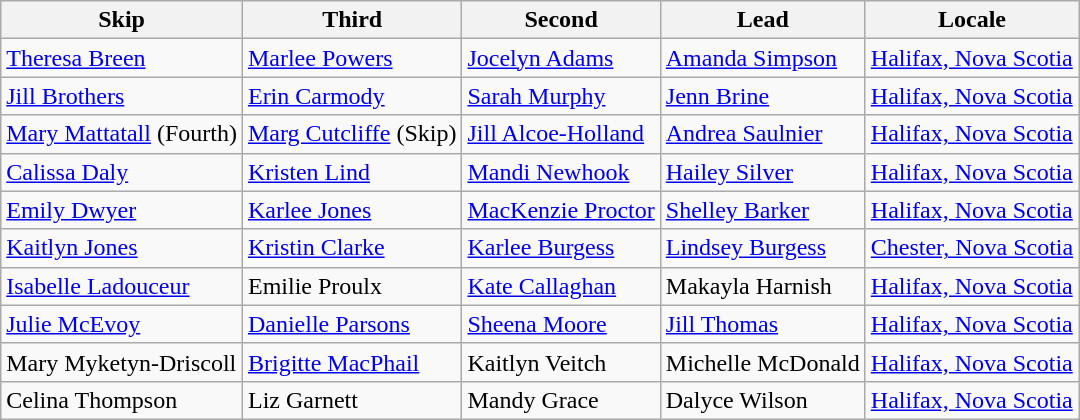<table class=wikitable>
<tr>
<th>Skip</th>
<th>Third</th>
<th>Second</th>
<th>Lead</th>
<th>Locale</th>
</tr>
<tr>
<td><a href='#'>Theresa Breen</a></td>
<td><a href='#'>Marlee Powers</a></td>
<td><a href='#'>Jocelyn Adams</a></td>
<td><a href='#'>Amanda Simpson</a></td>
<td> <a href='#'>Halifax, Nova Scotia</a></td>
</tr>
<tr>
<td><a href='#'>Jill Brothers</a></td>
<td><a href='#'>Erin Carmody</a></td>
<td><a href='#'>Sarah Murphy</a></td>
<td><a href='#'>Jenn Brine</a></td>
<td> <a href='#'>Halifax, Nova Scotia</a></td>
</tr>
<tr>
<td><a href='#'>Mary Mattatall</a> (Fourth)</td>
<td><a href='#'>Marg Cutcliffe</a> (Skip)</td>
<td><a href='#'>Jill Alcoe-Holland</a></td>
<td><a href='#'>Andrea Saulnier</a></td>
<td> <a href='#'>Halifax, Nova Scotia</a></td>
</tr>
<tr>
<td><a href='#'>Calissa Daly</a></td>
<td><a href='#'>Kristen Lind</a></td>
<td><a href='#'>Mandi Newhook</a></td>
<td><a href='#'>Hailey Silver</a></td>
<td> <a href='#'>Halifax, Nova Scotia</a></td>
</tr>
<tr>
<td><a href='#'>Emily Dwyer</a></td>
<td><a href='#'>Karlee Jones</a></td>
<td><a href='#'>MacKenzie Proctor</a></td>
<td><a href='#'>Shelley Barker</a></td>
<td> <a href='#'>Halifax, Nova Scotia</a></td>
</tr>
<tr>
<td><a href='#'>Kaitlyn Jones</a></td>
<td><a href='#'>Kristin Clarke</a></td>
<td><a href='#'>Karlee Burgess</a></td>
<td><a href='#'>Lindsey Burgess</a></td>
<td> <a href='#'>Chester, Nova Scotia</a></td>
</tr>
<tr>
<td><a href='#'>Isabelle Ladouceur</a></td>
<td>Emilie Proulx</td>
<td><a href='#'>Kate Callaghan</a></td>
<td>Makayla Harnish</td>
<td> <a href='#'>Halifax, Nova Scotia</a></td>
</tr>
<tr>
<td><a href='#'>Julie McEvoy</a></td>
<td><a href='#'>Danielle Parsons</a></td>
<td><a href='#'>Sheena Moore</a></td>
<td><a href='#'>Jill Thomas</a></td>
<td> <a href='#'>Halifax, Nova Scotia</a></td>
</tr>
<tr>
<td>Mary Myketyn-Driscoll</td>
<td><a href='#'>Brigitte MacPhail</a></td>
<td>Kaitlyn Veitch</td>
<td>Michelle McDonald</td>
<td> <a href='#'>Halifax, Nova Scotia</a></td>
</tr>
<tr>
<td>Celina Thompson</td>
<td>Liz Garnett</td>
<td>Mandy Grace</td>
<td>Dalyce Wilson</td>
<td> <a href='#'>Halifax, Nova Scotia</a></td>
</tr>
</table>
